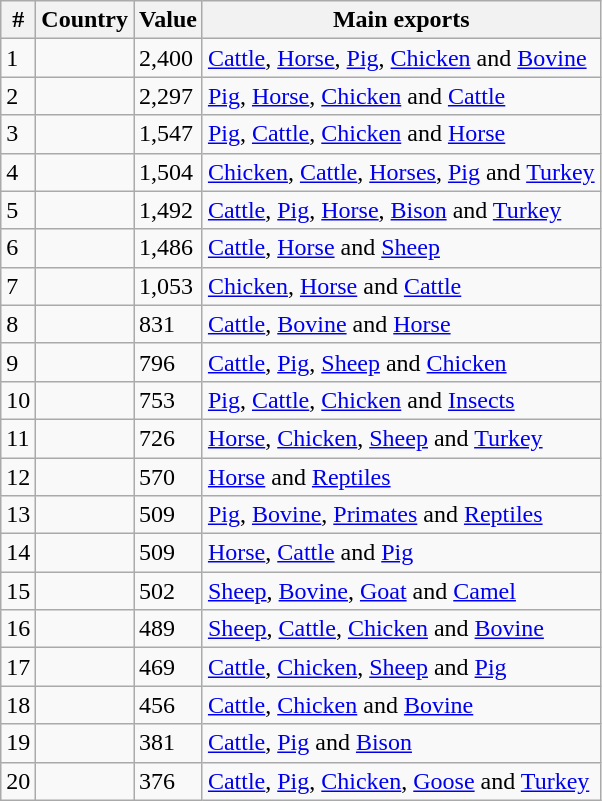<table class="wikitable sortable plainrowheads">
<tr>
<th scope="col">#</th>
<th scope="col">Country</th>
<th>Value</th>
<th>Main exports</th>
</tr>
<tr>
<td>1</td>
<td></td>
<td>2,400</td>
<td><a href='#'>Cattle</a>, <a href='#'>Horse</a>, <a href='#'>Pig</a>, <a href='#'>Chicken</a> and <a href='#'>Bovine</a></td>
</tr>
<tr>
<td>2</td>
<td></td>
<td>2,297</td>
<td><a href='#'>Pig</a>, <a href='#'>Horse</a>, <a href='#'>Chicken</a> and <a href='#'>Cattle</a></td>
</tr>
<tr>
<td>3</td>
<td></td>
<td>1,547</td>
<td><a href='#'>Pig</a>, <a href='#'>Cattle</a>, <a href='#'>Chicken</a> and <a href='#'>Horse</a></td>
</tr>
<tr>
<td>4</td>
<td></td>
<td>1,504</td>
<td><a href='#'>Chicken</a>, <a href='#'>Cattle</a>, <a href='#'>Horses</a>, <a href='#'>Pig</a> and <a href='#'>Turkey</a></td>
</tr>
<tr>
<td>5</td>
<td></td>
<td>1,492</td>
<td><a href='#'>Cattle</a>, <a href='#'>Pig</a>, <a href='#'>Horse</a>, <a href='#'>Bison</a> and <a href='#'>Turkey</a></td>
</tr>
<tr>
<td>6</td>
<td></td>
<td>1,486</td>
<td><a href='#'>Cattle</a>, <a href='#'>Horse</a> and <a href='#'>Sheep</a></td>
</tr>
<tr>
<td>7</td>
<td></td>
<td>1,053</td>
<td><a href='#'>Chicken</a>, <a href='#'>Horse</a> and <a href='#'>Cattle</a></td>
</tr>
<tr>
<td>8</td>
<td></td>
<td>831</td>
<td><a href='#'>Cattle</a>, <a href='#'>Bovine</a> and <a href='#'>Horse</a></td>
</tr>
<tr>
<td>9</td>
<td></td>
<td>796</td>
<td><a href='#'>Cattle</a>, <a href='#'>Pig</a>, <a href='#'>Sheep</a> and <a href='#'>Chicken</a></td>
</tr>
<tr>
<td>10</td>
<td></td>
<td>753</td>
<td><a href='#'>Pig</a>, <a href='#'>Cattle</a>, <a href='#'>Chicken</a> and <a href='#'>Insects</a></td>
</tr>
<tr>
<td>11</td>
<td></td>
<td>726</td>
<td><a href='#'>Horse</a>, <a href='#'>Chicken</a>, <a href='#'>Sheep</a> and <a href='#'>Turkey</a></td>
</tr>
<tr>
<td>12</td>
<td></td>
<td>570</td>
<td><a href='#'>Horse</a> and <a href='#'>Reptiles</a></td>
</tr>
<tr>
<td>13</td>
<td></td>
<td>509</td>
<td><a href='#'>Pig</a>, <a href='#'>Bovine</a>, <a href='#'>Primates</a> and <a href='#'>Reptiles</a></td>
</tr>
<tr>
<td>14</td>
<td></td>
<td>509</td>
<td><a href='#'>Horse</a>, <a href='#'>Cattle</a> and <a href='#'>Pig</a></td>
</tr>
<tr>
<td>15</td>
<td></td>
<td>502</td>
<td><a href='#'>Sheep</a>, <a href='#'>Bovine</a>, <a href='#'>Goat</a> and <a href='#'>Camel</a></td>
</tr>
<tr>
<td>16</td>
<td></td>
<td>489</td>
<td><a href='#'>Sheep</a>, <a href='#'>Cattle</a>, <a href='#'>Chicken</a> and <a href='#'>Bovine</a></td>
</tr>
<tr>
<td>17</td>
<td></td>
<td>469</td>
<td><a href='#'>Cattle</a>, <a href='#'>Chicken</a>, <a href='#'>Sheep</a> and <a href='#'>Pig</a></td>
</tr>
<tr>
<td>18</td>
<td></td>
<td>456</td>
<td><a href='#'>Cattle</a>, <a href='#'>Chicken</a> and <a href='#'>Bovine</a></td>
</tr>
<tr>
<td>19</td>
<td></td>
<td>381</td>
<td><a href='#'>Cattle</a>, <a href='#'>Pig</a> and <a href='#'>Bison</a></td>
</tr>
<tr>
<td>20</td>
<td></td>
<td>376</td>
<td><a href='#'>Cattle</a>, <a href='#'>Pig</a>, <a href='#'>Chicken</a>, <a href='#'>Goose</a> and <a href='#'>Turkey</a></td>
</tr>
</table>
